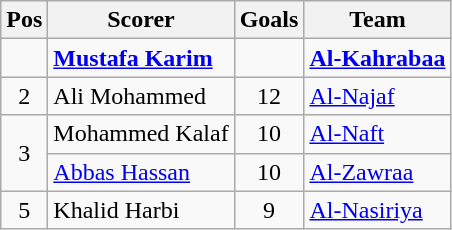<table class="wikitable">
<tr>
<th>Pos</th>
<th>Scorer</th>
<th>Goals</th>
<th>Team</th>
</tr>
<tr>
<td><strong></strong></td>
<td><strong><a href='#'>Mustafa Karim</a></strong></td>
<td><strong></strong></td>
<td><strong><a href='#'>Al-Kahrabaa</a></strong></td>
</tr>
<tr>
<td style="text-align:center">2</td>
<td>Ali Mohammed</td>
<td style="text-align:center">12</td>
<td><a href='#'>Al-Najaf</a></td>
</tr>
<tr>
<td rowspan=2 style="text-align:center">3</td>
<td>Mohammed Kalaf</td>
<td style="text-align:center">10</td>
<td><a href='#'>Al-Naft</a></td>
</tr>
<tr>
<td><a href='#'>Abbas Hassan</a></td>
<td style="text-align:center">10</td>
<td><a href='#'>Al-Zawraa</a></td>
</tr>
<tr>
<td style="text-align:center">5</td>
<td>Khalid Harbi</td>
<td style="text-align:center">9</td>
<td><a href='#'>Al-Nasiriya</a></td>
</tr>
</table>
